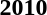<table>
<tr>
<td><strong>2010</strong><br></td>
</tr>
</table>
